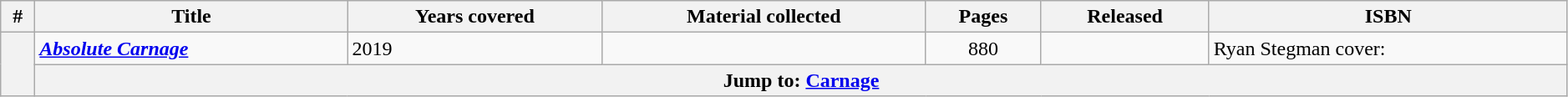<table class="wikitable sortable" width="99%">
<tr>
<th class="unsortable" width="20px">#</th>
<th>Title</th>
<th>Years covered</th>
<th class="unsortable">Material collected</th>
<th>Pages</th>
<th>Released</th>
<th class="unsortable">ISBN</th>
</tr>
<tr>
<th rowspan="2" style="background-color: light grey;"></th>
<td><strong><em><a href='#'>Absolute Carnage</a></em></strong></td>
<td>2019</td>
<td></td>
<td style="text-align: center;">880</td>
<td></td>
<td>Ryan Stegman cover: </td>
</tr>
<tr>
<th colspan="7">Jump to: <a href='#'>Carnage</a></th>
</tr>
</table>
